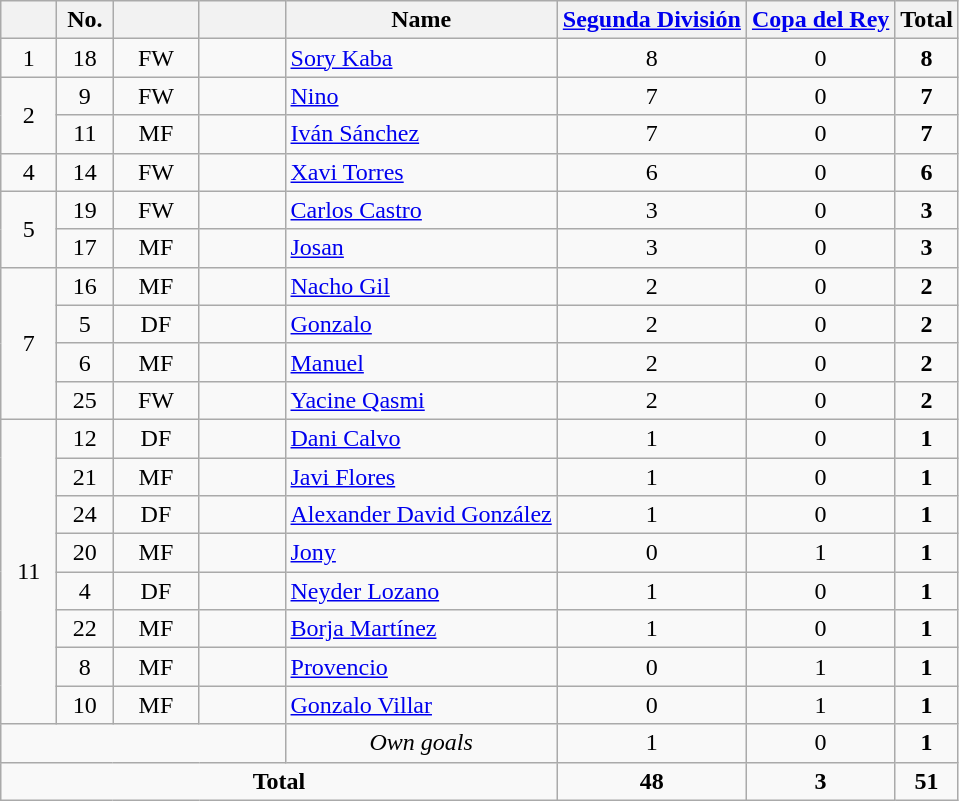<table class="wikitable sortable" style="text-align:center;">
<tr>
<th width="30"></th>
<th width="30">No.</th>
<th width="50"></th>
<th width="50"></th>
<th>Name</th>
<th><a href='#'>Segunda División</a></th>
<th><a href='#'>Copa del Rey</a></th>
<th>Total</th>
</tr>
<tr>
<td>1</td>
<td>18</td>
<td>FW</td>
<td></td>
<td align=left><a href='#'>Sory Kaba</a></td>
<td>8</td>
<td>0</td>
<td><strong>8</strong></td>
</tr>
<tr>
<td rowspan=2>2</td>
<td>9</td>
<td>FW</td>
<td></td>
<td align=left><a href='#'>Nino</a></td>
<td>7</td>
<td>0</td>
<td><strong>7</strong></td>
</tr>
<tr>
<td>11</td>
<td>MF</td>
<td></td>
<td align=left><a href='#'>Iván Sánchez</a></td>
<td>7</td>
<td>0</td>
<td><strong>7</strong></td>
</tr>
<tr>
<td>4</td>
<td>14</td>
<td>FW</td>
<td></td>
<td align=left><a href='#'>Xavi Torres</a></td>
<td>6</td>
<td>0</td>
<td><strong>6</strong></td>
</tr>
<tr>
<td rowspan=2>5</td>
<td>19</td>
<td>FW</td>
<td></td>
<td align=left><a href='#'>Carlos Castro</a></td>
<td>3</td>
<td>0</td>
<td><strong>3</strong></td>
</tr>
<tr>
<td>17</td>
<td>MF</td>
<td></td>
<td align=left><a href='#'>Josan</a></td>
<td>3</td>
<td>0</td>
<td><strong>3</strong></td>
</tr>
<tr>
<td rowspan=4>7</td>
<td>16</td>
<td>MF</td>
<td></td>
<td align=left><a href='#'>Nacho Gil</a></td>
<td>2</td>
<td>0</td>
<td><strong>2</strong></td>
</tr>
<tr>
<td>5</td>
<td>DF</td>
<td></td>
<td align=left><a href='#'>Gonzalo</a></td>
<td>2</td>
<td>0</td>
<td><strong>2</strong></td>
</tr>
<tr>
<td>6</td>
<td>MF</td>
<td></td>
<td align=left><a href='#'>Manuel</a></td>
<td>2</td>
<td>0</td>
<td><strong>2</strong></td>
</tr>
<tr>
<td>25</td>
<td>FW</td>
<td></td>
<td align=left><a href='#'>Yacine Qasmi</a></td>
<td>2</td>
<td>0</td>
<td><strong>2</strong></td>
</tr>
<tr>
<td rowspan=8>11</td>
<td>12</td>
<td>DF</td>
<td></td>
<td align=left><a href='#'>Dani Calvo</a></td>
<td>1</td>
<td>0</td>
<td><strong>1</strong></td>
</tr>
<tr>
<td>21</td>
<td>MF</td>
<td></td>
<td align=left><a href='#'>Javi Flores</a></td>
<td>1</td>
<td>0</td>
<td><strong>1</strong></td>
</tr>
<tr>
<td>24</td>
<td>DF</td>
<td></td>
<td align=left><a href='#'>Alexander David González</a></td>
<td>1</td>
<td>0</td>
<td><strong>1</strong></td>
</tr>
<tr>
<td>20</td>
<td>MF</td>
<td></td>
<td align=left><a href='#'>Jony</a></td>
<td>0</td>
<td>1</td>
<td><strong>1</strong></td>
</tr>
<tr>
<td>4</td>
<td>DF</td>
<td></td>
<td align=left><a href='#'>Neyder Lozano</a></td>
<td>1</td>
<td>0</td>
<td><strong>1</strong></td>
</tr>
<tr>
<td>22</td>
<td>MF</td>
<td></td>
<td align=left><a href='#'>Borja Martínez</a></td>
<td>1</td>
<td>0</td>
<td><strong>1</strong></td>
</tr>
<tr>
<td>8</td>
<td>MF</td>
<td></td>
<td align=left><a href='#'>Provencio</a></td>
<td>0</td>
<td>1</td>
<td><strong>1</strong></td>
</tr>
<tr>
<td>10</td>
<td>MF</td>
<td></td>
<td align=left><a href='#'>Gonzalo Villar</a></td>
<td>0</td>
<td>1</td>
<td><strong>1</strong></td>
</tr>
<tr>
<td colspan=4></td>
<td><em>Own goals</em></td>
<td>1</td>
<td>0</td>
<td><strong>1</strong></td>
</tr>
<tr>
<td colspan=5><strong>Total</strong></td>
<td><strong>48</strong></td>
<td><strong>3</strong></td>
<td><strong>51</strong></td>
</tr>
</table>
